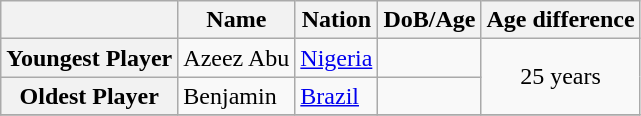<table class="wikitable">
<tr>
<th></th>
<th>Name</th>
<th>Nation</th>
<th>DoB/Age</th>
<th>Age difference</th>
</tr>
<tr>
<th>Youngest Player</th>
<td>Azeez Abu</td>
<td> <a href='#'>Nigeria</a></td>
<td></td>
<td rowspan=2 align=center>25 years</td>
</tr>
<tr>
<th>Oldest Player</th>
<td>Benjamin</td>
<td> <a href='#'>Brazil</a></td>
<td></td>
</tr>
<tr>
</tr>
</table>
